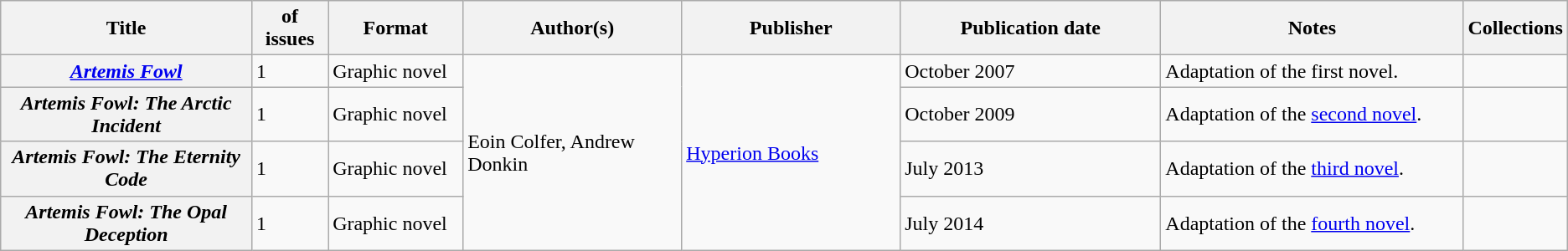<table class="wikitable">
<tr>
<th>Title</th>
<th style="width:40pt"> of issues</th>
<th style="width:75pt">Format</th>
<th style="width:125pt">Author(s)</th>
<th style="width:125pt">Publisher</th>
<th style="width:150pt">Publication date</th>
<th style="width:175pt">Notes</th>
<th>Collections</th>
</tr>
<tr>
<th><em><a href='#'>Artemis Fowl</a></em></th>
<td>1</td>
<td>Graphic novel</td>
<td rowspan="4">Eoin Colfer, Andrew Donkin</td>
<td rowspan="4"><a href='#'>Hyperion Books</a></td>
<td>October 2007</td>
<td>Adaptation of the first novel.</td>
<td></td>
</tr>
<tr>
<th><em>Artemis Fowl: The Arctic Incident</em></th>
<td>1</td>
<td>Graphic novel</td>
<td>October 2009</td>
<td>Adaptation of the <a href='#'>second novel</a>.</td>
<td></td>
</tr>
<tr>
<th><em>Artemis Fowl: The Eternity Code</em></th>
<td>1</td>
<td>Graphic novel</td>
<td>July 2013</td>
<td>Adaptation of the <a href='#'>third novel</a>.</td>
<td></td>
</tr>
<tr>
<th><em>Artemis Fowl: The Opal Deception</em></th>
<td>1</td>
<td>Graphic novel</td>
<td>July 2014</td>
<td>Adaptation of the <a href='#'>fourth novel</a>.</td>
<td></td>
</tr>
</table>
